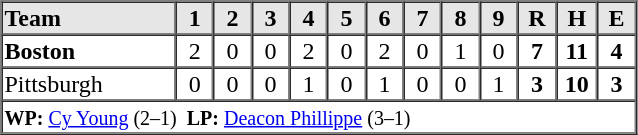<table border=1 cellspacing=0 width=425 style="margin-left:3em;">
<tr style="text-align:center; background-color:#e6e6e6;">
<th align=left width=125>Team</th>
<th width=25>1</th>
<th width=25>2</th>
<th width=25>3</th>
<th width=25>4</th>
<th width=25>5</th>
<th width=25>6</th>
<th width=25>7</th>
<th width=25>8</th>
<th width=25>9</th>
<th width=25>R</th>
<th width=25>H</th>
<th width=25>E</th>
</tr>
<tr style="text-align:center;">
<td align=left><strong>Boston</strong></td>
<td>2</td>
<td>0</td>
<td>0</td>
<td>2</td>
<td>0</td>
<td>2</td>
<td>0</td>
<td>1</td>
<td>0</td>
<td><strong>7</strong></td>
<td><strong>11</strong></td>
<td><strong>4</strong></td>
</tr>
<tr style="text-align:center;">
<td align=left>Pittsburgh</td>
<td>0</td>
<td>0</td>
<td>0</td>
<td>1</td>
<td>0</td>
<td>1</td>
<td>0</td>
<td>0</td>
<td>1</td>
<td><strong>3</strong></td>
<td><strong>10</strong></td>
<td><strong>3</strong></td>
</tr>
<tr style="text-align:left;">
<td colspan=14><small><strong>WP:</strong> <a href='#'>Cy Young</a> (2–1)  <strong>LP:</strong> <a href='#'>Deacon Phillippe</a> (3–1)</small></td>
</tr>
</table>
